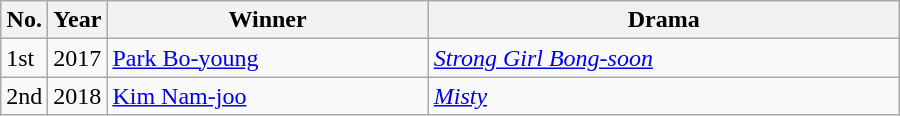<table class="wikitable" style="width:600px">
<tr>
<th width=10>No.</th>
<th width=10>Year</th>
<th>Winner</th>
<th>Drama</th>
</tr>
<tr>
<td>1st</td>
<td>2017</td>
<td><a href='#'>Park Bo-young</a></td>
<td><em><a href='#'>Strong Girl Bong-soon</a></em></td>
</tr>
<tr>
<td>2nd</td>
<td>2018</td>
<td><a href='#'>Kim Nam-joo</a></td>
<td><em><a href='#'>Misty</a></em></td>
</tr>
</table>
